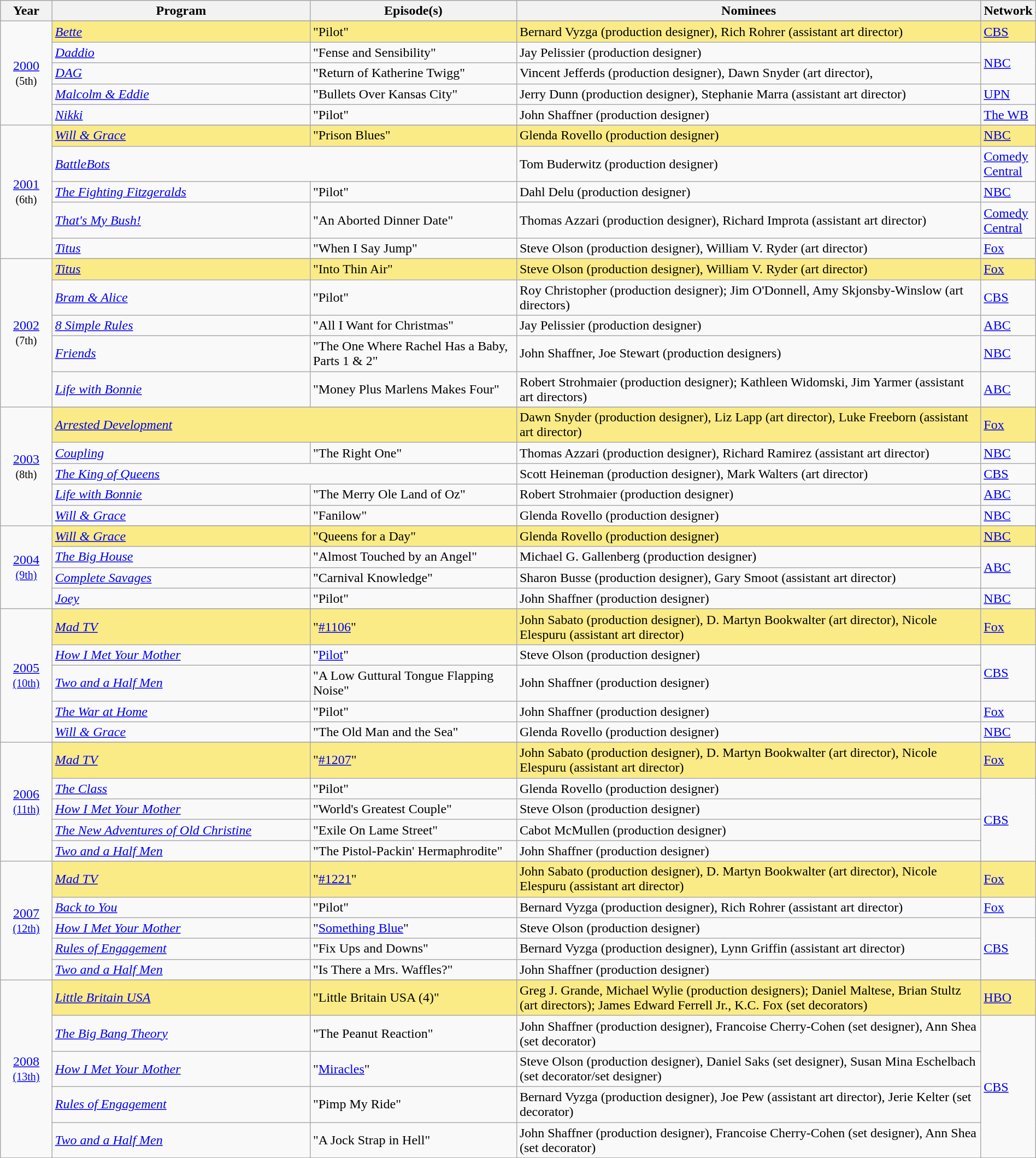<table class="wikitable" style="width:100%">
<tr style="background:#bebebe">
<th width="5%">Year</th>
<th width="25%">Program</th>
<th width="20%">Episode(s)</th>
<th width="45%">Nominees</th>
<th width="5%">Network</th>
</tr>
<tr>
<td rowspan=6 style="text-align:center"><a href='#'>2000</a><br><small>(5th)</small><br></td>
</tr>
<tr style="background:#FAEB86">
<td><em><a href='#'>Bette</a></em></td>
<td>"Pilot"</td>
<td>Bernard Vyzga (production designer), Rich Rohrer (assistant art director)</td>
<td><a href='#'>CBS</a></td>
</tr>
<tr>
<td><em><a href='#'>Daddio</a></em></td>
<td>"Fense and Sensibility"</td>
<td>Jay Pelissier (production designer)</td>
<td rowspan="2"><a href='#'>NBC</a></td>
</tr>
<tr>
<td><em><a href='#'>DAG</a></em></td>
<td>"Return of Katherine Twigg"</td>
<td>Vincent Jefferds (production designer), Dawn Snyder (art director),</td>
</tr>
<tr>
<td><em><a href='#'>Malcolm & Eddie</a></em></td>
<td>"Bullets Over Kansas City"</td>
<td>Jerry Dunn (production designer), Stephanie Marra (assistant art director)</td>
<td><a href='#'>UPN</a></td>
</tr>
<tr>
<td><em><a href='#'>Nikki</a></em></td>
<td>"Pilot"</td>
<td>John Shaffner (production designer)</td>
<td><a href='#'>The WB</a></td>
</tr>
<tr>
<td rowspan=6 style="text-align:center"><a href='#'>2001</a><br><small>(6th)</small><br></td>
</tr>
<tr style="background:#FAEB86">
<td><em><a href='#'>Will & Grace</a></em></td>
<td>"Prison Blues"</td>
<td>Glenda Rovello (production designer)</td>
<td><a href='#'>NBC</a></td>
</tr>
<tr>
<td colspan="2"><em><a href='#'>BattleBots</a></em></td>
<td>Tom Buderwitz (production designer)</td>
<td><a href='#'>Comedy Central</a></td>
</tr>
<tr>
<td><em><a href='#'>The Fighting Fitzgeralds</a></em></td>
<td>"Pilot"</td>
<td>Dahl Delu (production designer)</td>
<td><a href='#'>NBC</a></td>
</tr>
<tr>
<td><em><a href='#'>That's My Bush!</a></em></td>
<td>"An Aborted Dinner Date"</td>
<td>Thomas Azzari (production designer), Richard Improta (assistant art director)</td>
<td><a href='#'>Comedy Central</a></td>
</tr>
<tr>
<td><em><a href='#'>Titus</a></em></td>
<td>"When I Say Jump"</td>
<td>Steve Olson (production designer), William V. Ryder (art director)</td>
<td><a href='#'>Fox</a></td>
</tr>
<tr>
<td rowspan=6 style="text-align:center"><a href='#'>2002</a><br><small>(7th)</small><br></td>
</tr>
<tr style="background:#FAEB86">
<td><em><a href='#'>Titus</a></em></td>
<td>"Into Thin Air"</td>
<td>Steve Olson (production designer), William V. Ryder (art director)</td>
<td><a href='#'>Fox</a></td>
</tr>
<tr>
<td><em><a href='#'>Bram & Alice</a></em></td>
<td>"Pilot"</td>
<td>Roy Christopher (production designer); Jim O'Donnell, Amy Skjonsby-Winslow (art directors)</td>
<td><a href='#'>CBS</a></td>
</tr>
<tr>
<td><em><a href='#'>8 Simple Rules</a></em></td>
<td>"All I Want for Christmas"</td>
<td>Jay Pelissier (production designer)</td>
<td><a href='#'>ABC</a></td>
</tr>
<tr>
<td><em><a href='#'>Friends</a></em></td>
<td>"The One Where Rachel Has a Baby, Parts 1 & 2"</td>
<td>John Shaffner, Joe Stewart (production designers)</td>
<td><a href='#'>NBC</a></td>
</tr>
<tr>
<td><em><a href='#'>Life with Bonnie</a></em></td>
<td>"Money Plus Marlens Makes Four"</td>
<td>Robert Strohmaier (production designer); Kathleen Widomski, Jim Yarmer (assistant art directors)</td>
<td><a href='#'>ABC</a></td>
</tr>
<tr>
<td rowspan=6 style="text-align:center"><a href='#'>2003</a><br><small>(8th)</small><br></td>
</tr>
<tr style="background:#FAEB86">
<td colspan="2"><em><a href='#'>Arrested Development</a></em></td>
<td>Dawn Snyder (production designer), Liz Lapp (art director), Luke Freeborn (assistant art director)</td>
<td><a href='#'>Fox</a></td>
</tr>
<tr>
<td><em><a href='#'>Coupling</a></em></td>
<td>"The Right One"</td>
<td>Thomas Azzari (production designer), Richard Ramirez (assistant art director)</td>
<td><a href='#'>NBC</a></td>
</tr>
<tr>
<td colspan="2"><em><a href='#'>The King of Queens</a></em></td>
<td>Scott Heineman (production designer), Mark Walters (art director)</td>
<td><a href='#'>CBS</a></td>
</tr>
<tr>
<td><em><a href='#'>Life with Bonnie</a></em></td>
<td>"The Merry Ole Land of Oz"</td>
<td>Robert Strohmaier (production designer)</td>
<td><a href='#'>ABC</a></td>
</tr>
<tr>
<td><em><a href='#'>Will & Grace</a></em></td>
<td>"Fanilow"</td>
<td>Glenda Rovello (production designer)</td>
<td><a href='#'>NBC</a></td>
</tr>
<tr>
<td rowspan=5 style="text-align:center"><a href='#'>2004</a><br><small><a href='#'>(9th)</a></small><br></td>
</tr>
<tr style="background:#FAEB86">
<td><em><a href='#'>Will & Grace</a></em></td>
<td>"Queens for a Day"</td>
<td>Glenda Rovello (production designer)</td>
<td><a href='#'>NBC</a></td>
</tr>
<tr>
<td><em><a href='#'>The Big House</a></em></td>
<td>"Almost Touched by an Angel"</td>
<td>Michael G. Gallenberg (production designer)</td>
<td rowspan="2"><a href='#'>ABC</a></td>
</tr>
<tr>
<td><em><a href='#'>Complete Savages</a></em></td>
<td>"Carnival Knowledge"</td>
<td>Sharon Busse (production designer), Gary Smoot (assistant art director)</td>
</tr>
<tr>
<td><em><a href='#'>Joey</a></em></td>
<td>"Pilot"</td>
<td>John Shaffner (production designer)</td>
<td><a href='#'>NBC</a></td>
</tr>
<tr>
<td rowspan=6 style="text-align:center"><a href='#'>2005</a><br><small><a href='#'>(10th)</a></small><br></td>
</tr>
<tr style="background:#FAEB86">
<td><em><a href='#'>Mad TV</a></em></td>
<td>"<a href='#'>#1106</a>"</td>
<td>John Sabato (production designer), D. Martyn Bookwalter (art director), Nicole Elespuru (assistant art director)</td>
<td><a href='#'>Fox</a></td>
</tr>
<tr>
<td><em><a href='#'>How I Met Your Mother</a></em></td>
<td>"<a href='#'>Pilot</a>"</td>
<td>Steve Olson (production designer)</td>
<td rowspan="2"><a href='#'>CBS</a></td>
</tr>
<tr>
<td><em><a href='#'>Two and a Half Men</a></em></td>
<td>"A Low Guttural Tongue Flapping Noise"</td>
<td>John Shaffner (production designer)</td>
</tr>
<tr>
<td><em><a href='#'>The War at Home</a></em></td>
<td>"Pilot"</td>
<td>John Shaffner (production designer)</td>
<td><a href='#'>Fox</a></td>
</tr>
<tr>
<td><em><a href='#'>Will & Grace</a></em></td>
<td>"The Old Man and the Sea"</td>
<td>Glenda Rovello (production designer)</td>
<td><a href='#'>NBC</a></td>
</tr>
<tr>
<td rowspan=6 style="text-align:center"><a href='#'>2006</a><br><small><a href='#'>(11th)</a></small><br></td>
</tr>
<tr style="background:#FAEB86">
<td><em><a href='#'>Mad TV</a></em></td>
<td>"<a href='#'>#1207</a>"</td>
<td>John Sabato (production designer), D. Martyn Bookwalter (art director), Nicole Elespuru (assistant art director)</td>
<td><a href='#'>Fox</a></td>
</tr>
<tr>
<td><em><a href='#'>The Class</a></em></td>
<td>"Pilot"</td>
<td>Glenda Rovello (production designer)</td>
<td rowspan="4"><a href='#'>CBS</a></td>
</tr>
<tr>
<td><em><a href='#'>How I Met Your Mother</a></em></td>
<td>"World's Greatest Couple"</td>
<td>Steve Olson (production designer)</td>
</tr>
<tr>
<td><em><a href='#'>The New Adventures of Old Christine</a></em></td>
<td>"Exile On Lame Street"</td>
<td>Cabot McMullen (production designer)</td>
</tr>
<tr>
<td><em><a href='#'>Two and a Half Men</a></em></td>
<td>"The Pistol-Packin' Hermaphrodite"</td>
<td>John Shaffner (production designer)</td>
</tr>
<tr>
<td rowspan=6 style="text-align:center"><a href='#'>2007</a><br><small><a href='#'>(12th)</a></small><br></td>
</tr>
<tr style="background:#FAEB86">
<td><em><a href='#'>Mad TV</a></em></td>
<td>"<a href='#'>#1221</a>"</td>
<td>John Sabato (production designer), D. Martyn Bookwalter (art director), Nicole Elespuru (assistant art director)</td>
<td><a href='#'>Fox</a></td>
</tr>
<tr>
<td><em><a href='#'>Back to You</a></em></td>
<td>"Pilot"</td>
<td>Bernard Vyzga (production designer), Rich Rohrer (assistant art director)</td>
<td><a href='#'>Fox</a></td>
</tr>
<tr>
<td><em><a href='#'>How I Met Your Mother</a></em></td>
<td>"<a href='#'>Something Blue</a>"</td>
<td>Steve Olson (production designer)</td>
<td rowspan="3"><a href='#'>CBS</a></td>
</tr>
<tr>
<td><em><a href='#'>Rules of Engagement</a></em></td>
<td>"Fix Ups and Downs"</td>
<td>Bernard Vyzga (production designer), Lynn Griffin (assistant art director)</td>
</tr>
<tr>
<td><em><a href='#'>Two and a Half Men</a></em></td>
<td>"Is There a Mrs. Waffles?"</td>
<td>John Shaffner (production designer)</td>
</tr>
<tr>
<td rowspan=6 style="text-align:center"><a href='#'>2008</a><br><small><a href='#'>(13th)</a></small><br></td>
</tr>
<tr style="background:#FAEB86">
<td><em><a href='#'>Little Britain USA</a></em></td>
<td>"Little Britain USA (4)"</td>
<td>Greg J. Grande, Michael Wylie (production designers); Daniel Maltese, Brian Stultz (art directors); James Edward Ferrell Jr., K.C. Fox (set decorators)</td>
<td><a href='#'>HBO</a></td>
</tr>
<tr>
<td><em><a href='#'>The Big Bang Theory</a></em></td>
<td>"The Peanut Reaction"</td>
<td>John Shaffner (production designer), Francoise Cherry-Cohen (set designer), Ann Shea (set decorator)</td>
<td rowspan="4"><a href='#'>CBS</a></td>
</tr>
<tr>
<td><em><a href='#'>How I Met Your Mother</a></em></td>
<td>"<a href='#'>Miracles</a>"</td>
<td>Steve Olson (production designer), Daniel Saks (set designer), Susan Mina Eschelbach (set decorator/set designer)</td>
</tr>
<tr>
<td><em><a href='#'>Rules of Engagement</a></em></td>
<td>"Pimp My Ride"</td>
<td>Bernard Vyzga (production designer), Joe Pew (assistant art director), Jerie Kelter (set decorator)</td>
</tr>
<tr>
<td><em><a href='#'>Two and a Half Men</a></em></td>
<td>"A Jock Strap in Hell"</td>
<td>John Shaffner (production designer), Francoise Cherry-Cohen (set designer), Ann Shea (set decorator)</td>
</tr>
<tr>
</tr>
</table>
